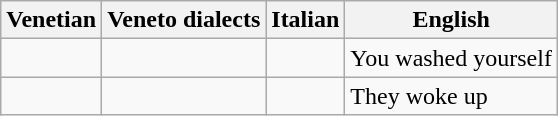<table class=wikitable>
<tr>
<th>Venetian</th>
<th>Veneto dialects</th>
<th>Italian</th>
<th>English</th>
</tr>
<tr>
<td></td>
<td></td>
<td></td>
<td>You washed yourself</td>
</tr>
<tr>
<td></td>
<td></td>
<td></td>
<td>They woke up</td>
</tr>
</table>
